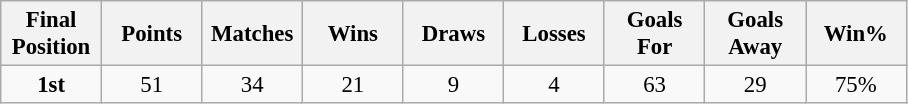<table class="wikitable" style="font-size: 95%; text-align: center;">
<tr>
<th width=60>Final Position</th>
<th width=60>Points</th>
<th width=60>Matches</th>
<th width=60>Wins</th>
<th width=60>Draws</th>
<th width=60>Losses</th>
<th width=60>Goals For</th>
<th width=60>Goals Away</th>
<th width=60>Win%</th>
</tr>
<tr>
<td><strong>1st</strong></td>
<td>51</td>
<td>34</td>
<td>21</td>
<td>9</td>
<td>4</td>
<td>63</td>
<td>29</td>
<td>75%</td>
</tr>
</table>
